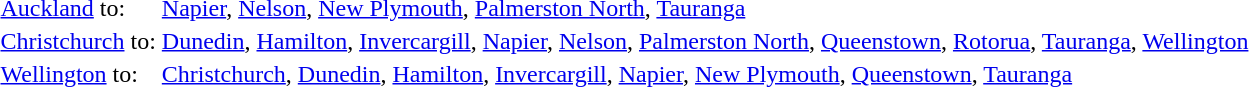<table style="background:transparent;">
<tr>
<td><a href='#'>Auckland</a> to:</td></td>
<td><a href='#'>Napier</a>, <a href='#'>Nelson</a>, <a href='#'>New Plymouth</a>, <a href='#'>Palmerston North</a>, <a href='#'>Tauranga</a></tr></td>
<td><a href='#'>Christchurch</a> to:</td>
<td><a href='#'>Dunedin</a>, <a href='#'>Hamilton</a>, <a href='#'>Invercargill</a>, <a href='#'>Napier</a>, <a href='#'>Nelson</a>, <a href='#'>Palmerston North</a>, <a href='#'>Queenstown</a>, <a href='#'>Rotorua</a>, <a href='#'>Tauranga</a>, <a href='#'>Wellington</a></tr></td>
<td><a href='#'>Wellington</a> to:</td>
<td><a href='#'>Christchurch</a>, <a href='#'>Dunedin</a>, <a href='#'>Hamilton</a>, <a href='#'>Invercargill</a>, <a href='#'>Napier</a>, <a href='#'>New Plymouth</a>, <a href='#'>Queenstown</a>, <a href='#'>Tauranga</a></tr></td>
</tr>
</table>
